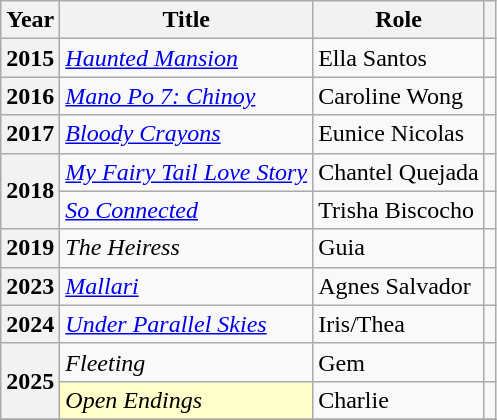<table class="wikitable plainrowheaders sortable">
<tr>
<th scope="col">Year</th>
<th scope="col">Title</th>
<th scope="col">Role</th>
<th scope="col" class="unsortable"></th>
</tr>
<tr>
<th scope="row">2015</th>
<td><em><a href='#'>Haunted Mansion</a></em></td>
<td>Ella Santos</td>
<td style="text-align:center"></td>
</tr>
<tr>
<th scope="row">2016</th>
<td><em><a href='#'>Mano Po 7: Chinoy</a></em></td>
<td>Caroline Wong</td>
<td style="text-align:center"></td>
</tr>
<tr>
<th scope="row">2017</th>
<td><em><a href='#'>Bloody Crayons</a></em></td>
<td>Eunice Nicolas</td>
<td style="text-align:center"></td>
</tr>
<tr>
<th scope="row" rowspan="2">2018</th>
<td><em><a href='#'>My Fairy Tail Love Story</a></em></td>
<td>Chantel Quejada</td>
<td style="text-align:center"></td>
</tr>
<tr>
<td><em><a href='#'>So Connected</a></em></td>
<td>Trisha Biscocho</td>
<td style="text-align:center"></td>
</tr>
<tr>
<th scope="row">2019</th>
<td><em>The Heiress</em></td>
<td>Guia</td>
<td style="text-align:center"></td>
</tr>
<tr>
<th scope="row">2023</th>
<td><em><a href='#'>Mallari</a></em></td>
<td>Agnes Salvador</td>
<td style="text-align:center"></td>
</tr>
<tr>
<th scope="row">2024</th>
<td><em><a href='#'>Under Parallel Skies</a></em></td>
<td>Iris/Thea</td>
<td style="text-align:center"></td>
</tr>
<tr>
<th rowspan="2" scope="row">2025</th>
<td><em>Fleeting</em></td>
<td>Gem</td>
<td></td>
</tr>
<tr>
<td style="background:#FFFFCC;"><em>Open Endings</em></td>
<td>Charlie</td>
<td></td>
</tr>
<tr>
</tr>
</table>
